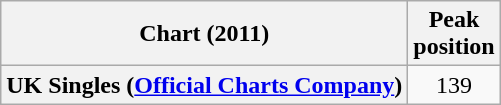<table class="wikitable plainrowheaders">
<tr>
<th>Chart (2011)</th>
<th>Peak<br>position</th>
</tr>
<tr>
<th scope="row">UK Singles (<a href='#'>Official Charts Company</a>)</th>
<td style="text-align:center;">139</td>
</tr>
</table>
